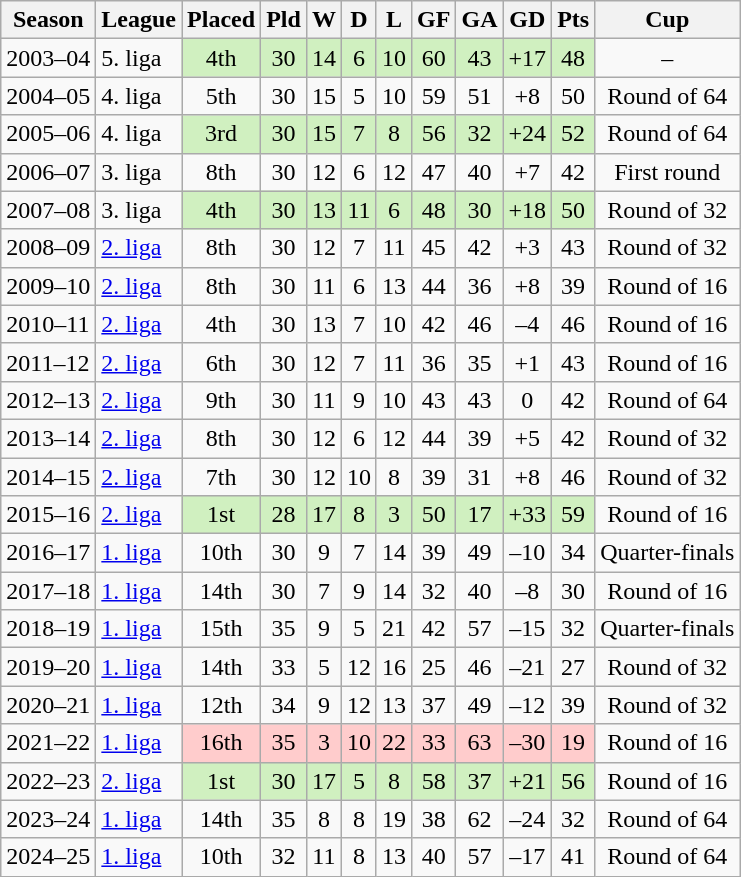<table class="wikitable sortable">
<tr>
<th>Season</th>
<th>League</th>
<th>Placed</th>
<th>Pld</th>
<th>W</th>
<th>D</th>
<th>L</th>
<th>GF</th>
<th>GA</th>
<th>GD</th>
<th>Pts</th>
<th>Cup</th>
</tr>
<tr>
<td>2003–04</td>
<td>5. liga</td>
<td style="background: #D0F0C0; text-align:center">4th</td>
<td style="background: #D0F0C0; text-align:center">30</td>
<td style="background: #D0F0C0; text-align:center">14</td>
<td style="background: #D0F0C0; text-align:center">6</td>
<td style="background: #D0F0C0; text-align:center">10</td>
<td style="background: #D0F0C0; text-align:center">60</td>
<td style="background: #D0F0C0; text-align:center">43</td>
<td style="background: #D0F0C0; text-align:center">+17</td>
<td style="background: #D0F0C0; text-align:center">48</td>
<td style="text-align:center">–</td>
</tr>
<tr>
<td>2004–05</td>
<td>4. liga</td>
<td style="text-align:center">5th</td>
<td style="text-align:center">30</td>
<td style="text-align:center">15</td>
<td style="text-align:center">5</td>
<td style="text-align:center">10</td>
<td style="text-align:center">59</td>
<td style="text-align:center">51</td>
<td style="text-align:center">+8</td>
<td style="text-align:center">50</td>
<td style="text-align:center">Round of 64</td>
</tr>
<tr>
<td>2005–06</td>
<td>4. liga</td>
<td style="background: #D0F0C0; text-align:center">3rd</td>
<td style="background: #D0F0C0; text-align:center">30</td>
<td style="background: #D0F0C0; text-align:center">15</td>
<td style="background: #D0F0C0; text-align:center">7</td>
<td style="background: #D0F0C0; text-align:center">8</td>
<td style="background: #D0F0C0; text-align:center">56</td>
<td style="background: #D0F0C0; text-align:center">32</td>
<td style="background: #D0F0C0; text-align:center">+24</td>
<td style="background: #D0F0C0; text-align:center">52</td>
<td style="text-align:center">Round of 64</td>
</tr>
<tr>
<td>2006–07</td>
<td>3. liga</td>
<td style="text-align:center">8th</td>
<td style="text-align:center">30</td>
<td style="text-align:center">12</td>
<td style="text-align:center">6</td>
<td style="text-align:center">12</td>
<td style="text-align:center">47</td>
<td style="text-align:center">40</td>
<td style="text-align:center">+7</td>
<td style="text-align:center">42</td>
<td style="text-align:center">First round</td>
</tr>
<tr>
<td>2007–08</td>
<td>3. liga</td>
<td style="background: #D0F0C0; text-align:center">4th</td>
<td style="background: #D0F0C0; text-align:center">30</td>
<td style="background: #D0F0C0; text-align:center">13</td>
<td style="background: #D0F0C0; text-align:center">11</td>
<td style="background: #D0F0C0; text-align:center">6</td>
<td style="background: #D0F0C0; text-align:center">48</td>
<td style="background: #D0F0C0; text-align:center">30</td>
<td style="background: #D0F0C0; text-align:center">+18</td>
<td style="background: #D0F0C0; text-align:center">50</td>
<td style="text-align:center">Round of 32</td>
</tr>
<tr>
<td>2008–09</td>
<td><a href='#'>2. liga</a></td>
<td style="text-align:center">8th</td>
<td style="text-align:center">30</td>
<td style="text-align:center">12</td>
<td style="text-align:center">7</td>
<td style="text-align:center">11</td>
<td style="text-align:center">45</td>
<td style="text-align:center">42</td>
<td style="text-align:center">+3</td>
<td style="text-align:center">43</td>
<td style="text-align:center">Round of 32</td>
</tr>
<tr>
<td>2009–10</td>
<td><a href='#'>2. liga</a></td>
<td style="text-align:center">8th</td>
<td style="text-align:center">30</td>
<td style="text-align:center">11</td>
<td style="text-align:center">6</td>
<td style="text-align:center">13</td>
<td style="text-align:center">44</td>
<td style="text-align:center">36</td>
<td style="text-align:center">+8</td>
<td style="text-align:center">39</td>
<td style="text-align:center">Round of 16</td>
</tr>
<tr>
<td>2010–11</td>
<td><a href='#'>2. liga</a></td>
<td style="text-align:center">4th</td>
<td style="text-align:center">30</td>
<td style="text-align:center">13</td>
<td style="text-align:center">7</td>
<td style="text-align:center">10</td>
<td style="text-align:center">42</td>
<td style="text-align:center">46</td>
<td style="text-align:center">–4</td>
<td style="text-align:center">46</td>
<td style="text-align:center">Round of 16</td>
</tr>
<tr>
<td>2011–12</td>
<td><a href='#'>2. liga</a></td>
<td style="text-align:center">6th</td>
<td style="text-align:center">30</td>
<td style="text-align:center">12</td>
<td style="text-align:center">7</td>
<td style="text-align:center">11</td>
<td style="text-align:center">36</td>
<td style="text-align:center">35</td>
<td style="text-align:center">+1</td>
<td style="text-align:center">43</td>
<td style="text-align:center">Round of 16</td>
</tr>
<tr>
<td>2012–13</td>
<td><a href='#'>2. liga</a></td>
<td style="text-align:center">9th</td>
<td style="text-align:center">30</td>
<td style="text-align:center">11</td>
<td style="text-align:center">9</td>
<td style="text-align:center">10</td>
<td style="text-align:center">43</td>
<td style="text-align:center">43</td>
<td style="text-align:center">0</td>
<td style="text-align:center">42</td>
<td style="text-align:center">Round of 64</td>
</tr>
<tr>
<td>2013–14</td>
<td><a href='#'>2. liga</a></td>
<td style="text-align:center">8th</td>
<td style="text-align:center">30</td>
<td style="text-align:center">12</td>
<td style="text-align:center">6</td>
<td style="text-align:center">12</td>
<td style="text-align:center">44</td>
<td style="text-align:center">39</td>
<td style="text-align:center">+5</td>
<td style="text-align:center">42</td>
<td style="text-align:center">Round of 32</td>
</tr>
<tr>
<td>2014–15</td>
<td><a href='#'>2. liga</a></td>
<td style="text-align:center">7th</td>
<td style="text-align:center">30</td>
<td style="text-align:center">12</td>
<td style="text-align:center">10</td>
<td style="text-align:center">8</td>
<td style="text-align:center">39</td>
<td style="text-align:center">31</td>
<td style="text-align:center">+8</td>
<td style="text-align:center">46</td>
<td style="text-align:center">Round of 32</td>
</tr>
<tr>
<td>2015–16</td>
<td><a href='#'>2. liga</a></td>
<td style="background: #D0F0C0; text-align:center">1st</td>
<td style="background: #D0F0C0; text-align:center">28</td>
<td style="background: #D0F0C0; text-align:center">17</td>
<td style="background: #D0F0C0; text-align:center">8</td>
<td style="background: #D0F0C0; text-align:center">3</td>
<td style="background: #D0F0C0; text-align:center">50</td>
<td style="background: #D0F0C0; text-align:center">17</td>
<td style="background: #D0F0C0; text-align:center">+33</td>
<td style="background: #D0F0C0; text-align:center">59</td>
<td style="text-align:center">Round of 16</td>
</tr>
<tr>
<td>2016–17</td>
<td><a href='#'>1. liga</a></td>
<td style="text-align:center">10th</td>
<td style="text-align:center">30</td>
<td style="text-align:center">9</td>
<td style="text-align:center">7</td>
<td style="text-align:center">14</td>
<td style="text-align:center">39</td>
<td style="text-align:center">49</td>
<td style="text-align:center">–10</td>
<td style="text-align:center">34</td>
<td style="text-align:center">Quarter-finals</td>
</tr>
<tr>
<td>2017–18</td>
<td><a href='#'>1. liga</a></td>
<td style="text-align:center">14th</td>
<td style="text-align:center">30</td>
<td style="text-align:center">7</td>
<td style="text-align:center">9</td>
<td style="text-align:center">14</td>
<td style="text-align:center">32</td>
<td style="text-align:center">40</td>
<td style="text-align:center">–8</td>
<td style="text-align:center">30</td>
<td style="text-align:center">Round of 16</td>
</tr>
<tr>
<td>2018–19</td>
<td><a href='#'>1. liga</a></td>
<td style="text-align:center">15th</td>
<td style="text-align:center">35</td>
<td style="text-align:center">9</td>
<td style="text-align:center">5</td>
<td style="text-align:center">21</td>
<td style="text-align:center">42</td>
<td style="text-align:center">57</td>
<td style="text-align:center">–15</td>
<td style="text-align:center">32</td>
<td style="text-align:center">Quarter-finals</td>
</tr>
<tr>
<td>2019–20</td>
<td><a href='#'>1. liga</a></td>
<td style="text-align:center">14th</td>
<td style="text-align:center">33</td>
<td style="text-align:center">5</td>
<td style="text-align:center">12</td>
<td style="text-align:center">16</td>
<td style="text-align:center">25</td>
<td style="text-align:center">46</td>
<td style="text-align:center">–21</td>
<td style="text-align:center">27</td>
<td style="text-align:center">Round of 32</td>
</tr>
<tr>
<td>2020–21</td>
<td><a href='#'>1. liga</a></td>
<td style="text-align:center">12th</td>
<td style="text-align:center">34</td>
<td style="text-align:center">9</td>
<td style="text-align:center">12</td>
<td style="text-align:center">13</td>
<td style="text-align:center">37</td>
<td style="text-align:center">49</td>
<td style="text-align:center">–12</td>
<td style="text-align:center">39</td>
<td style="text-align:center">Round of 32</td>
</tr>
<tr>
<td>2021–22</td>
<td><a href='#'>1. liga</a></td>
<td style="background: #FFCCCC; text-align:center">16th</td>
<td style="background: #FFCCCC; text-align:center">35</td>
<td style="background: #FFCCCC; text-align:center">3</td>
<td style="background: #FFCCCC; text-align:center">10</td>
<td style="background: #FFCCCC; text-align:center">22</td>
<td style="background: #FFCCCC; text-align:center">33</td>
<td style="background: #FFCCCC; text-align:center">63</td>
<td style="background: #FFCCCC; text-align:center">–30</td>
<td style="background: #FFCCCC; text-align:center">19</td>
<td style="text-align:center">Round of 16</td>
</tr>
<tr>
<td>2022–23</td>
<td><a href='#'>2. liga</a></td>
<td style="background: #D0F0C0; text-align:center">1st</td>
<td style="background: #D0F0C0; text-align:center">30</td>
<td style="background: #D0F0C0; text-align:center">17</td>
<td style="background: #D0F0C0; text-align:center">5</td>
<td style="background: #D0F0C0; text-align:center">8</td>
<td style="background: #D0F0C0; text-align:center">58</td>
<td style="background: #D0F0C0; text-align:center">37</td>
<td style="background: #D0F0C0; text-align:center">+21</td>
<td style="background: #D0F0C0; text-align:center">56</td>
<td style="text-align:center">Round of 16</td>
</tr>
<tr>
<td>2023–24</td>
<td><a href='#'>1. liga</a></td>
<td style="text-align:center">14th</td>
<td style="text-align:center">35</td>
<td style="text-align:center">8</td>
<td style="text-align:center">8</td>
<td style="text-align:center">19</td>
<td style="text-align:center">38</td>
<td style="text-align:center">62</td>
<td style="text-align:center">–24</td>
<td style="text-align:center">32</td>
<td style="text-align:center">Round of 64</td>
</tr>
<tr>
<td>2024–25</td>
<td><a href='#'>1. liga</a></td>
<td style="text-align:center">10th</td>
<td style="text-align:center">32</td>
<td style="text-align:center">11</td>
<td style="text-align:center">8</td>
<td style="text-align:center">13</td>
<td style="text-align:center">40</td>
<td style="text-align:center">57</td>
<td style="text-align:center">–17</td>
<td style="text-align:center">41</td>
<td style="text-align:center">Round of 64</td>
</tr>
</table>
